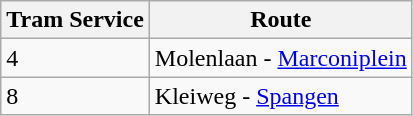<table class="wikitable" border="1">
<tr>
<th>Tram Service</th>
<th>Route</th>
</tr>
<tr>
<td>4</td>
<td>Molenlaan - <a href='#'>Marconiplein</a></td>
</tr>
<tr>
<td>8</td>
<td>Kleiweg - <a href='#'>Spangen</a></td>
</tr>
</table>
